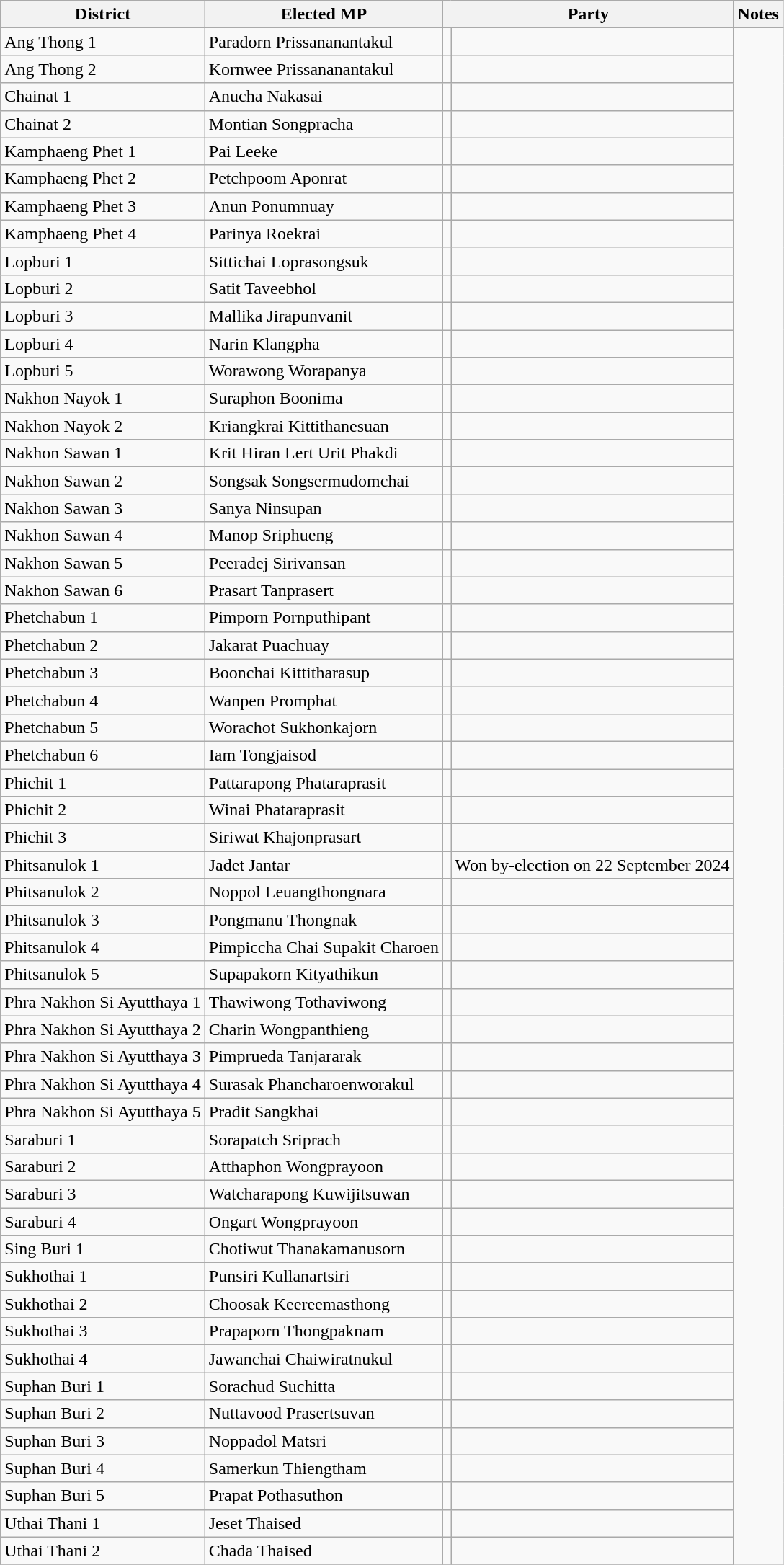<table class="wikitable sortable">
<tr>
<th>District</th>
<th>Elected MP</th>
<th colspan=2>Party</th>
<th>Notes</th>
</tr>
<tr>
<td>Ang Thong 1</td>
<td>Paradorn Prissananantakul</td>
<td></td>
<td></td>
</tr>
<tr>
<td>Ang Thong 2</td>
<td>Kornwee Prissananantakul</td>
<td></td>
<td></td>
</tr>
<tr>
<td>Chainat 1</td>
<td>Anucha Nakasai</td>
<td></td>
<td></td>
</tr>
<tr>
<td>Chainat 2</td>
<td>Montian Songpracha</td>
<td></td>
<td></td>
</tr>
<tr>
<td>Kamphaeng Phet 1</td>
<td>Pai Leeke</td>
<td></td>
<td></td>
</tr>
<tr>
<td>Kamphaeng Phet 2</td>
<td>Petchpoom Aponrat</td>
<td></td>
<td></td>
</tr>
<tr>
<td>Kamphaeng Phet 3</td>
<td>Anun Ponumnuay</td>
<td></td>
<td></td>
</tr>
<tr>
<td>Kamphaeng Phet 4</td>
<td>Parinya Roekrai</td>
<td></td>
<td></td>
</tr>
<tr>
<td>Lopburi 1</td>
<td>Sittichai Loprasongsuk</td>
<td></td>
<td></td>
</tr>
<tr>
<td>Lopburi 2</td>
<td>Satit Taveebhol</td>
<td></td>
<td></td>
</tr>
<tr>
<td>Lopburi 3</td>
<td>Mallika Jirapunvanit</td>
<td></td>
<td></td>
</tr>
<tr>
<td>Lopburi 4</td>
<td>Narin Klangpha</td>
<td></td>
<td></td>
</tr>
<tr>
<td>Lopburi 5</td>
<td>Worawong Worapanya</td>
<td></td>
<td></td>
</tr>
<tr>
<td>Nakhon Nayok 1</td>
<td>Suraphon Boonima</td>
<td></td>
<td></td>
</tr>
<tr>
<td>Nakhon Nayok 2</td>
<td>Kriangkrai Kittithanesuan</td>
<td></td>
<td></td>
</tr>
<tr>
<td>Nakhon Sawan 1</td>
<td>Krit Hiran Lert Urit Phakdi</td>
<td></td>
<td></td>
</tr>
<tr>
<td>Nakhon Sawan 2</td>
<td>Songsak Songsermudomchai</td>
<td></td>
<td></td>
</tr>
<tr>
<td>Nakhon Sawan 3</td>
<td>Sanya Ninsupan</td>
<td></td>
<td></td>
</tr>
<tr>
<td>Nakhon Sawan 4</td>
<td>Manop Sriphueng</td>
<td></td>
<td></td>
</tr>
<tr>
<td>Nakhon Sawan 5</td>
<td>Peeradej Sirivansan</td>
<td></td>
<td></td>
</tr>
<tr>
<td>Nakhon Sawan 6</td>
<td>Prasart Tanprasert</td>
<td></td>
<td></td>
</tr>
<tr>
<td>Phetchabun 1</td>
<td>Pimporn Pornputhipant</td>
<td></td>
<td></td>
</tr>
<tr>
<td>Phetchabun 2</td>
<td>Jakarat Puachuay</td>
<td></td>
<td></td>
</tr>
<tr>
<td>Phetchabun 3</td>
<td>Boonchai Kittitharasup</td>
<td></td>
<td></td>
</tr>
<tr>
<td>Phetchabun 4</td>
<td>Wanpen Promphat</td>
<td></td>
<td></td>
</tr>
<tr>
<td>Phetchabun 5</td>
<td>Worachot Sukhonkajorn</td>
<td></td>
<td></td>
</tr>
<tr>
<td>Phetchabun 6</td>
<td>Iam Tongjaisod</td>
<td></td>
<td></td>
</tr>
<tr>
<td>Phichit 1</td>
<td>Pattarapong Phataraprasit</td>
<td></td>
<td></td>
</tr>
<tr>
<td>Phichit 2</td>
<td>Winai Phataraprasit</td>
<td></td>
<td></td>
</tr>
<tr>
<td>Phichit 3</td>
<td>Siriwat Khajonprasart</td>
<td></td>
<td></td>
</tr>
<tr>
<td>Phitsanulok 1</td>
<td>Jadet Jantar</td>
<td></td>
<td>Won by-election on 22 September 2024</td>
</tr>
<tr>
<td>Phitsanulok 2</td>
<td>Noppol Leuangthongnara</td>
<td></td>
<td></td>
</tr>
<tr>
<td>Phitsanulok 3</td>
<td>Pongmanu Thongnak</td>
<td></td>
<td></td>
</tr>
<tr>
<td>Phitsanulok 4</td>
<td>Pimpiccha Chai Supakit Charoen</td>
<td></td>
<td></td>
</tr>
<tr>
<td>Phitsanulok 5</td>
<td>Supapakorn Kityathikun</td>
<td></td>
<td></td>
</tr>
<tr>
<td>Phra Nakhon Si Ayutthaya 1</td>
<td>Thawiwong Tothaviwong</td>
<td></td>
<td></td>
</tr>
<tr>
<td>Phra Nakhon Si Ayutthaya 2</td>
<td>Charin Wongpanthieng</td>
<td></td>
<td></td>
</tr>
<tr>
<td>Phra Nakhon Si Ayutthaya 3</td>
<td>Pimprueda Tanjararak</td>
<td></td>
<td></td>
</tr>
<tr>
<td>Phra Nakhon Si Ayutthaya 4</td>
<td>Surasak Phancharoenworakul</td>
<td></td>
<td></td>
</tr>
<tr>
<td>Phra Nakhon Si Ayutthaya 5</td>
<td>Pradit Sangkhai</td>
<td></td>
<td></td>
</tr>
<tr>
<td>Saraburi 1</td>
<td>Sorapatch Sriprach</td>
<td></td>
<td></td>
</tr>
<tr>
<td>Saraburi 2</td>
<td>Atthaphon Wongprayoon</td>
<td></td>
<td></td>
</tr>
<tr>
<td>Saraburi 3</td>
<td>Watcharapong Kuwijitsuwan</td>
<td></td>
<td></td>
</tr>
<tr>
<td>Saraburi 4</td>
<td>Ongart Wongprayoon</td>
<td></td>
<td></td>
</tr>
<tr>
<td>Sing Buri 1</td>
<td>Chotiwut Thanakamanusorn</td>
<td></td>
<td></td>
</tr>
<tr>
<td>Sukhothai 1</td>
<td>Punsiri Kullanartsiri</td>
<td></td>
<td></td>
</tr>
<tr>
<td>Sukhothai 2</td>
<td>Choosak Keereemasthong</td>
<td></td>
<td></td>
</tr>
<tr>
<td>Sukhothai 3</td>
<td>Prapaporn Thongpaknam</td>
<td></td>
<td></td>
</tr>
<tr>
<td>Sukhothai 4</td>
<td>Jawanchai Chaiwiratnukul</td>
<td></td>
<td></td>
</tr>
<tr>
<td>Suphan Buri 1</td>
<td>Sorachud Suchitta</td>
<td></td>
<td></td>
</tr>
<tr>
<td>Suphan Buri 2</td>
<td>Nuttavood Prasertsuvan</td>
<td></td>
<td></td>
</tr>
<tr>
<td>Suphan Buri 3</td>
<td>Noppadol Matsri</td>
<td></td>
<td></td>
</tr>
<tr>
<td>Suphan Buri 4</td>
<td>Samerkun Thiengtham</td>
<td></td>
<td></td>
</tr>
<tr>
<td>Suphan Buri 5</td>
<td>Prapat Pothasuthon</td>
<td></td>
<td></td>
</tr>
<tr>
<td>Uthai Thani 1</td>
<td>Jeset Thaised</td>
<td></td>
<td></td>
</tr>
<tr>
<td>Uthai Thani 2</td>
<td>Chada Thaised</td>
<td></td>
<td></td>
</tr>
<tr>
</tr>
</table>
